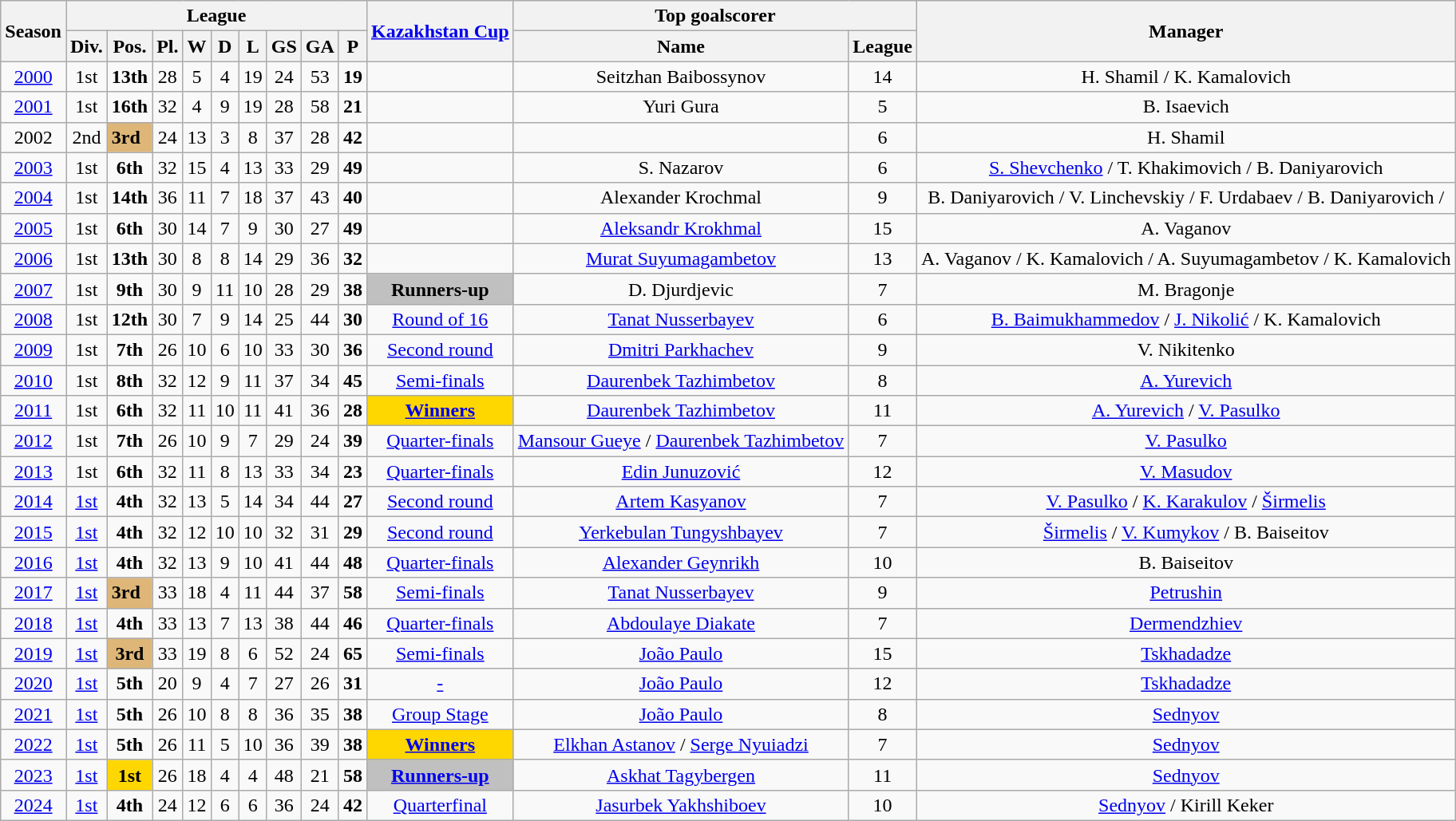<table class="wikitable mw-collapsible mw-collapsed">
<tr style="background:#efefef;">
<th rowspan="2">Season</th>
<th colspan="9">League</th>
<th rowspan="2"><a href='#'>Kazakhstan Cup</a></th>
<th colspan="2">Top goalscorer</th>
<th rowspan="2">Manager</th>
</tr>
<tr>
<th>Div.</th>
<th>Pos.</th>
<th>Pl.</th>
<th>W</th>
<th>D</th>
<th>L</th>
<th>GS</th>
<th>GA</th>
<th>P</th>
<th>Name</th>
<th>League</th>
</tr>
<tr>
<td align=center><a href='#'>2000</a></td>
<td align=center>1st</td>
<td align=center><strong>13th</strong></td>
<td align=center>28</td>
<td align=center>5</td>
<td align=center>4</td>
<td align=center>19</td>
<td align=center>24</td>
<td align=center>53</td>
<td align=center><strong>19</strong></td>
<td align=center></td>
<td align=center>Seitzhan Baibossynov</td>
<td align=center>14</td>
<td align=center> H. Shamil /  K. Kamalovich</td>
</tr>
<tr>
<td align=center><a href='#'>2001</a></td>
<td align=center>1st</td>
<td align=center><strong>16th</strong></td>
<td align=center>32</td>
<td align=center>4</td>
<td align=center>9</td>
<td align=center>19</td>
<td align=center>28</td>
<td align=center>58</td>
<td align=center><strong>21</strong></td>
<td align=center></td>
<td align=center>Yuri Gura</td>
<td align=center>5</td>
<td align=center> B. Isaevich</td>
</tr>
<tr>
<td align=center>2002</td>
<td align=center>2nd</td>
<td align=center; style="background:#deb678;"><strong>3rd</strong></td>
<td align=center>24</td>
<td align=center>13</td>
<td align=center>3</td>
<td align=center>8</td>
<td align=center>37</td>
<td align=center>28</td>
<td align=center><strong>42</strong></td>
<td align=center></td>
<td align=center></td>
<td align=center>6</td>
<td align=center> H. Shamil</td>
</tr>
<tr>
<td align=center><a href='#'>2003</a></td>
<td align=center>1st</td>
<td align=center><strong>6th</strong></td>
<td align=center>32</td>
<td align=center>15</td>
<td align=center>4</td>
<td align=center>13</td>
<td align=center>33</td>
<td align=center>29</td>
<td align=center><strong>49</strong></td>
<td align=center></td>
<td align=center>S. Nazarov</td>
<td align=center>6</td>
<td align=center> <a href='#'>S. Shevchenko</a> /  T. Khakimovich /  B. Daniyarovich</td>
</tr>
<tr>
<td align=center><a href='#'>2004</a></td>
<td align=center>1st</td>
<td align=center><strong>14th</strong></td>
<td align=center>36</td>
<td align=center>11</td>
<td align=center>7</td>
<td align=center>18</td>
<td align=center>37</td>
<td align=center>43</td>
<td align=center><strong>40</strong></td>
<td align=center></td>
<td align=center>Alexander Krochmal</td>
<td align=center>9</td>
<td align=center> B. Daniyarovich /  V. Linchevskiy /  F. Urdabaev /  B. Daniyarovich /</td>
</tr>
<tr>
<td align=center><a href='#'>2005</a></td>
<td align=center>1st</td>
<td align=center><strong>6th</strong></td>
<td align=center>30</td>
<td align=center>14</td>
<td align=center>7</td>
<td align=center>9</td>
<td align=center>30</td>
<td align=center>27</td>
<td align=center><strong>49</strong></td>
<td align=center></td>
<td align=center><a href='#'>Aleksandr Krokhmal</a></td>
<td align=center>15</td>
<td align=center> A. Vaganov</td>
</tr>
<tr>
<td align=center><a href='#'>2006</a></td>
<td align=center>1st</td>
<td align=center><strong>13th</strong></td>
<td align=center>30</td>
<td align=center>8</td>
<td align=center>8</td>
<td align=center>14</td>
<td align=center>29</td>
<td align=center>36</td>
<td align=center><strong>32</strong></td>
<td align=center></td>
<td align=center><a href='#'>Murat Suyumagambetov</a></td>
<td align=center>13</td>
<td align=center> A. Vaganov /  K. Kamalovich /  A. Suyumagambetov /  K. Kamalovich</td>
</tr>
<tr>
<td align=center><a href='#'>2007</a></td>
<td align=center>1st</td>
<td align=center><strong>9th</strong></td>
<td align=center>30</td>
<td align=center>9</td>
<td align=center>11</td>
<td align=center>10</td>
<td align=center>28</td>
<td align=center>29</td>
<td align=center><strong>38</strong></td>
<td style="text-align:center; background:silver;"><strong>Runners-up</strong></td>
<td align=center>D. Djurdjevic</td>
<td align=center>7</td>
<td align=center> M. Bragonje</td>
</tr>
<tr>
<td align=center><a href='#'>2008</a></td>
<td align=center>1st</td>
<td align=center><strong>12th</strong></td>
<td align=center>30</td>
<td align=center>7</td>
<td align=center>9</td>
<td align=center>14</td>
<td align=center>25</td>
<td align=center>44</td>
<td align=center><strong>30</strong></td>
<td align=center><a href='#'>Round of 16</a></td>
<td align=center><a href='#'>Tanat Nusserbayev</a></td>
<td align=center>6</td>
<td align=center> <a href='#'>B. Baimukhammedov</a> /  <a href='#'>J. Nikolić</a> /  K. Kamalovich</td>
</tr>
<tr>
<td align=center><a href='#'>2009</a></td>
<td align=center>1st</td>
<td align=center><strong>7th</strong></td>
<td align=center>26</td>
<td align=center>10</td>
<td align=center>6</td>
<td align=center>10</td>
<td align=center>33</td>
<td align=center>30</td>
<td align=center><strong>36</strong></td>
<td align=center><a href='#'>Second round</a></td>
<td align=center><a href='#'>Dmitri Parkhachev</a></td>
<td align=center>9</td>
<td align=center> V. Nikitenko</td>
</tr>
<tr>
<td align=center><a href='#'>2010</a></td>
<td align=center>1st</td>
<td align=center><strong>8th</strong></td>
<td align=center>32</td>
<td align=center>12</td>
<td align=center>9</td>
<td align=center>11</td>
<td align=center>37</td>
<td align=center>34</td>
<td align=center><strong>45</strong></td>
<td align=center><a href='#'>Semi-finals</a></td>
<td align=center><a href='#'>Daurenbek Tazhimbetov</a></td>
<td align=center>8</td>
<td align=center> <a href='#'>A. Yurevich</a></td>
</tr>
<tr>
<td align=center><a href='#'>2011</a></td>
<td align=center>1st</td>
<td align=center><strong>6th</strong></td>
<td align=center>32</td>
<td align=center>11</td>
<td align=center>10</td>
<td align=center>11</td>
<td align=center>41</td>
<td align=center>36</td>
<td align=center><strong>28</strong></td>
<td style="text-align:center; background:gold;"><strong><a href='#'>Winners</a></strong></td>
<td align=center><a href='#'>Daurenbek Tazhimbetov</a></td>
<td align=center>11</td>
<td align=center> <a href='#'>A. Yurevich</a> /  <a href='#'>V. Pasulko</a></td>
</tr>
<tr>
<td align=center><a href='#'>2012</a></td>
<td align=center>1st</td>
<td align=center><strong>7th</strong></td>
<td align=center>26</td>
<td align=center>10</td>
<td align=center>9</td>
<td align=center>7</td>
<td align=center>29</td>
<td align=center>24</td>
<td align=center><strong>39</strong></td>
<td align=center><a href='#'>Quarter-finals</a></td>
<td align=center><a href='#'>Mansour Gueye</a> / <a href='#'>Daurenbek Tazhimbetov</a></td>
<td align=center>7</td>
<td align=center> <a href='#'>V. Pasulko</a></td>
</tr>
<tr>
<td align=center><a href='#'>2013</a></td>
<td align=center>1st</td>
<td align=center><strong>6th</strong></td>
<td align=center>32</td>
<td align=center>11</td>
<td align=center>8</td>
<td align=center>13</td>
<td align=center>33</td>
<td align=center>34</td>
<td align=center><strong>23</strong></td>
<td align=center><a href='#'>Quarter-finals</a></td>
<td align=center><a href='#'>Edin Junuzović</a></td>
<td align=center>12</td>
<td align=center> <a href='#'>V. Masudov</a></td>
</tr>
<tr>
<td align=center><a href='#'>2014</a></td>
<td align=center><a href='#'>1st</a></td>
<td align=center><strong>4th</strong></td>
<td align=center>32</td>
<td align=center>13</td>
<td align=center>5</td>
<td align=center>14</td>
<td align=center>34</td>
<td align=center>44</td>
<td align=center><strong>27</strong></td>
<td align=center><a href='#'>Second round</a></td>
<td align=center><a href='#'>Artem Kasyanov</a></td>
<td align=center>7</td>
<td align=center> <a href='#'>V. Pasulko</a> /  <a href='#'>K. Karakulov</a> /  <a href='#'>Širmelis</a></td>
</tr>
<tr>
<td align=center><a href='#'>2015</a></td>
<td align=center><a href='#'>1st</a></td>
<td align=center><strong>4th</strong></td>
<td align=center>32</td>
<td align=center>12</td>
<td align=center>10</td>
<td align=center>10</td>
<td align=center>32</td>
<td align=center>31</td>
<td align=center><strong>29</strong></td>
<td align=center><a href='#'>Second round</a></td>
<td align=center><a href='#'>Yerkebulan Tungyshbayev</a></td>
<td align=center>7</td>
<td align=center> <a href='#'>Širmelis</a> /  <a href='#'>V. Kumykov</a> /  B. Baiseitov</td>
</tr>
<tr>
<td align=center><a href='#'>2016</a></td>
<td align=center><a href='#'>1st</a></td>
<td align=center><strong>4th</strong></td>
<td align=center>32</td>
<td align=center>13</td>
<td align=center>9</td>
<td align=center>10</td>
<td align=center>41</td>
<td align=center>44</td>
<td align=center><strong>48</strong></td>
<td align=center><a href='#'>Quarter-finals</a></td>
<td align=center><a href='#'>Alexander Geynrikh</a></td>
<td align=center>10</td>
<td align=center> B. Baiseitov</td>
</tr>
<tr>
<td align=center><a href='#'>2017</a></td>
<td align=center><a href='#'>1st</a></td>
<td align=center; style="background:#deb678;"><strong>3rd</strong></td>
<td align=center>33</td>
<td align=center>18</td>
<td align=center>4</td>
<td align=center>11</td>
<td align=center>44</td>
<td align=center>37</td>
<td align=center><strong>58</strong></td>
<td align=center><a href='#'>Semi-finals</a></td>
<td align=center><a href='#'>Tanat Nusserbayev</a></td>
<td align=center>9</td>
<td align=center> <a href='#'>Petrushin</a></td>
</tr>
<tr>
<td align=center><a href='#'>2018</a></td>
<td align=center><a href='#'>1st</a></td>
<td align=center><strong>4th</strong></td>
<td align=center>33</td>
<td align=center>13</td>
<td align=center>7</td>
<td align=center>13</td>
<td align=center>38</td>
<td align=center>44</td>
<td align=center><strong>46</strong></td>
<td align=center><a href='#'>Quarter-finals</a></td>
<td align=center><a href='#'>Abdoulaye Diakate</a></td>
<td align=center>7</td>
<td align=center> <a href='#'>Dermendzhiev</a></td>
</tr>
<tr>
<td align=center><a href='#'>2019</a></td>
<td align=center><a href='#'>1st</a></td>
<td align=center style="background:#deb678;"><strong>3rd</strong></td>
<td align=center>33</td>
<td align=center>19</td>
<td align=center>8</td>
<td align=center>6</td>
<td align=center>52</td>
<td align=center>24</td>
<td align=center><strong>65</strong></td>
<td align=center><a href='#'>Semi-finals</a></td>
<td align=center><a href='#'>João Paulo</a></td>
<td align=center>15</td>
<td align=center> <a href='#'>Tskhadadze</a></td>
</tr>
<tr>
<td align=center><a href='#'>2020</a></td>
<td align=center><a href='#'>1st</a></td>
<td align=center><strong>5th</strong></td>
<td align=center>20</td>
<td align=center>9</td>
<td align=center>4</td>
<td align=center>7</td>
<td align=center>27</td>
<td align=center>26</td>
<td align=center><strong>31</strong></td>
<td align=center><a href='#'>-</a></td>
<td align=center><a href='#'>João Paulo</a></td>
<td align=center>12</td>
<td align=center> <a href='#'>Tskhadadze</a></td>
</tr>
<tr>
<td align=center><a href='#'>2021</a></td>
<td align=center><a href='#'>1st</a></td>
<td align=center><strong>5th</strong></td>
<td align=center>26</td>
<td align=center>10</td>
<td align=center>8</td>
<td align=center>8</td>
<td align=center>36</td>
<td align=center>35</td>
<td align=center><strong>38</strong></td>
<td align=center><a href='#'>Group Stage</a></td>
<td align=center><a href='#'>João Paulo</a></td>
<td align=center>8</td>
<td align=center> <a href='#'>Sednyov</a></td>
</tr>
<tr>
<td align=center><a href='#'>2022</a></td>
<td align=center><a href='#'>1st</a></td>
<td align=center><strong>5th</strong></td>
<td align=center>26</td>
<td align=center>11</td>
<td align=center>5</td>
<td align=center>10</td>
<td align=center>36</td>
<td align=center>39</td>
<td align=center><strong>38</strong></td>
<td style="text-align:center; background:gold;"><strong><a href='#'>Winners</a></strong></td>
<td align=center><a href='#'>Elkhan Astanov</a> / <a href='#'>Serge Nyuiadzi</a></td>
<td align=center>7</td>
<td align=center> <a href='#'>Sednyov</a></td>
</tr>
<tr>
<td align=center><a href='#'>2023</a></td>
<td align=center><a href='#'>1st</a></td>
<td style="text-align:center; background:gold;"><strong>1st</strong></td>
<td align=center>26</td>
<td align=center>18</td>
<td align=center>4</td>
<td align=center>4</td>
<td align=center>48</td>
<td align=center>21</td>
<td align=center><strong>58</strong></td>
<td style="text-align:center; background:silver;"><strong><a href='#'>Runners-up</a></strong></td>
<td align=center><a href='#'>Askhat Tagybergen</a></td>
<td align=center>11</td>
<td align=center> <a href='#'>Sednyov</a></td>
</tr>
<tr>
<td align=center><a href='#'>2024</a></td>
<td align=center><a href='#'>1st</a></td>
<td align=center><strong>4th</strong></td>
<td align=center>24</td>
<td align=center>12</td>
<td align=center>6</td>
<td align=center>6</td>
<td align=center>36</td>
<td align=center>24</td>
<td align=center><strong>42</strong></td>
<td align=center><a href='#'>Quarterfinal</a></td>
<td align=center><a href='#'>Jasurbek Yakhshiboev</a></td>
<td align=center>10</td>
<td align=center> <a href='#'>Sednyov</a> /  Kirill Keker</td>
</tr>
</table>
